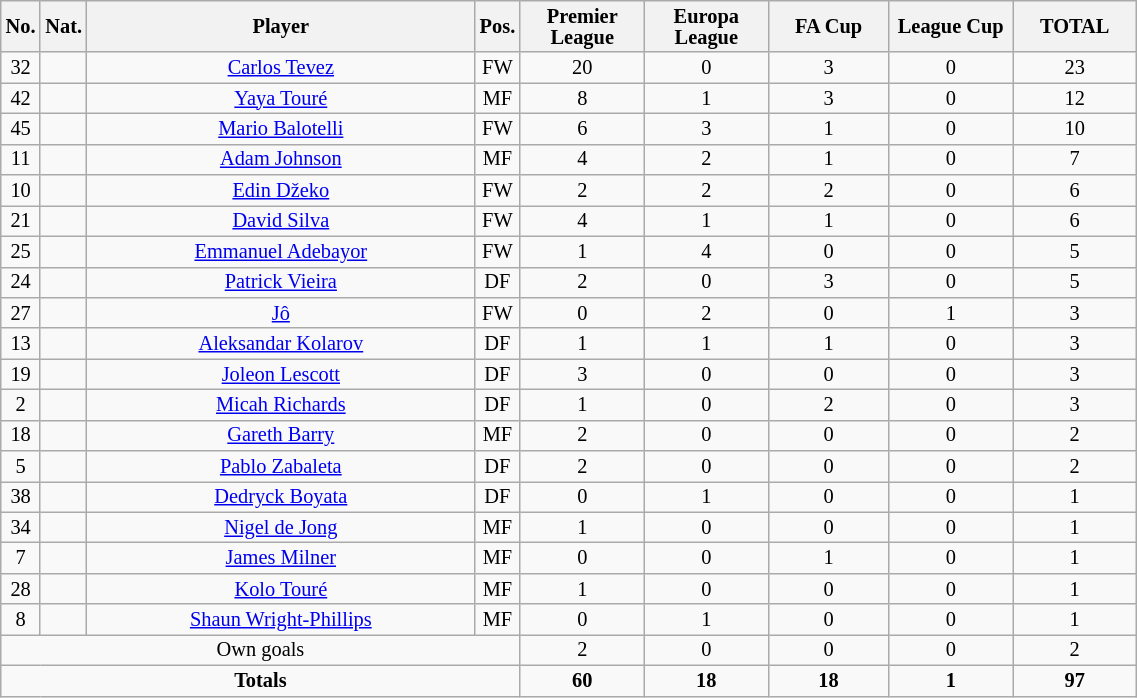<table class="wikitable sortable alternance" style="font-size:85%; text-align:center; line-height:14px; width:60%;">
<tr>
<th width=10>No.</th>
<th width=10>Nat.</th>
<th scope="col" style="width:275px;">Player</th>
<th width=10>Pos.</th>
<th width=80>Premier League</th>
<th width=80>Europa League</th>
<th width=80>FA Cup</th>
<th width=80>League Cup</th>
<th width=80>TOTAL</th>
</tr>
<tr>
<td>32</td>
<td></td>
<td><a href='#'>Carlos Tevez</a></td>
<td>FW</td>
<td>20</td>
<td>0</td>
<td>3</td>
<td>0</td>
<td>23</td>
</tr>
<tr>
<td>42</td>
<td></td>
<td><a href='#'>Yaya Touré</a></td>
<td>MF</td>
<td>8</td>
<td>1</td>
<td>3</td>
<td>0</td>
<td>12</td>
</tr>
<tr>
<td>45</td>
<td></td>
<td><a href='#'>Mario Balotelli</a></td>
<td>FW</td>
<td>6</td>
<td>3</td>
<td>1</td>
<td>0</td>
<td>10</td>
</tr>
<tr>
<td>11</td>
<td></td>
<td><a href='#'>Adam Johnson</a></td>
<td>MF</td>
<td>4</td>
<td>2</td>
<td>1</td>
<td>0</td>
<td>7</td>
</tr>
<tr>
<td>10</td>
<td></td>
<td><a href='#'>Edin Džeko</a></td>
<td>FW</td>
<td>2</td>
<td>2</td>
<td>2</td>
<td>0</td>
<td>6</td>
</tr>
<tr>
<td>21</td>
<td></td>
<td><a href='#'>David Silva</a></td>
<td>FW</td>
<td>4</td>
<td>1</td>
<td>1</td>
<td>0</td>
<td>6</td>
</tr>
<tr>
<td>25</td>
<td></td>
<td><a href='#'>Emmanuel Adebayor</a></td>
<td>FW</td>
<td>1</td>
<td>4</td>
<td>0</td>
<td>0</td>
<td>5</td>
</tr>
<tr>
<td>24</td>
<td></td>
<td><a href='#'>Patrick Vieira</a></td>
<td>DF</td>
<td>2</td>
<td>0</td>
<td>3</td>
<td>0</td>
<td>5</td>
</tr>
<tr>
<td>27</td>
<td></td>
<td><a href='#'>Jô</a></td>
<td>FW</td>
<td>0</td>
<td>2</td>
<td>0</td>
<td>1</td>
<td>3</td>
</tr>
<tr>
<td>13</td>
<td></td>
<td><a href='#'>Aleksandar Kolarov</a></td>
<td>DF</td>
<td>1</td>
<td>1</td>
<td>1</td>
<td>0</td>
<td>3</td>
</tr>
<tr>
<td>19</td>
<td></td>
<td><a href='#'>Joleon Lescott</a></td>
<td>DF</td>
<td>3</td>
<td>0</td>
<td>0</td>
<td>0</td>
<td>3</td>
</tr>
<tr>
<td>2</td>
<td></td>
<td><a href='#'>Micah Richards</a></td>
<td>DF</td>
<td>1</td>
<td>0</td>
<td>2</td>
<td>0</td>
<td>3</td>
</tr>
<tr>
<td>18</td>
<td></td>
<td><a href='#'>Gareth Barry</a></td>
<td>MF</td>
<td>2</td>
<td>0</td>
<td>0</td>
<td>0</td>
<td>2</td>
</tr>
<tr>
<td>5</td>
<td></td>
<td><a href='#'>Pablo Zabaleta</a></td>
<td>DF</td>
<td>2</td>
<td>0</td>
<td>0</td>
<td>0</td>
<td>2</td>
</tr>
<tr>
<td>38</td>
<td></td>
<td><a href='#'>Dedryck Boyata</a></td>
<td>DF</td>
<td>0</td>
<td>1</td>
<td>0</td>
<td>0</td>
<td>1</td>
</tr>
<tr>
<td>34</td>
<td></td>
<td><a href='#'>Nigel de Jong</a></td>
<td>MF</td>
<td>1</td>
<td>0</td>
<td>0</td>
<td>0</td>
<td>1</td>
</tr>
<tr>
<td>7</td>
<td></td>
<td><a href='#'>James Milner</a></td>
<td>MF</td>
<td>0</td>
<td>0</td>
<td>1</td>
<td>0</td>
<td>1</td>
</tr>
<tr>
<td>28</td>
<td></td>
<td><a href='#'>Kolo Touré</a></td>
<td>MF</td>
<td>1</td>
<td>0</td>
<td>0</td>
<td>0</td>
<td>1</td>
</tr>
<tr>
<td>8</td>
<td></td>
<td><a href='#'>Shaun Wright-Phillips</a></td>
<td>MF</td>
<td>0</td>
<td>1</td>
<td>0</td>
<td>0</td>
<td>1</td>
</tr>
<tr class="sortbottom">
<td colspan="4">Own goals</td>
<td>2</td>
<td>0</td>
<td>0</td>
<td>0</td>
<td>2</td>
</tr>
<tr class="sortbottom">
<td colspan="4"><strong>Totals</strong></td>
<td><strong>60</strong></td>
<td><strong>18</strong></td>
<td><strong>18</strong></td>
<td><strong>1</strong></td>
<td><strong>97</strong></td>
</tr>
</table>
